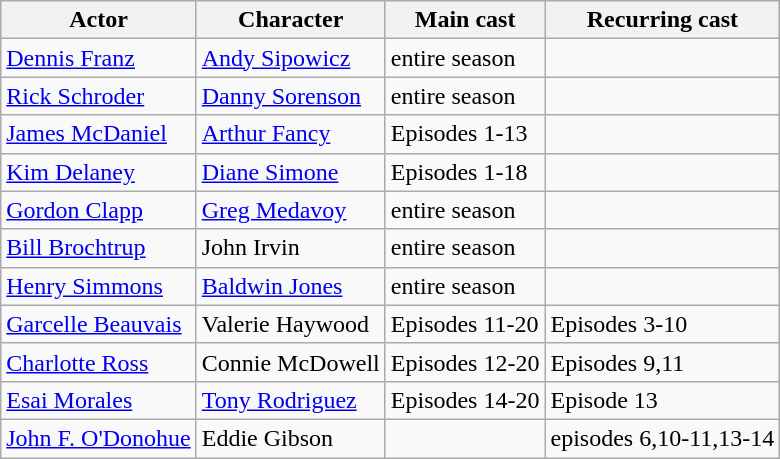<table class="wikitable sortable" border="1">
<tr>
<th>Actor</th>
<th>Character</th>
<th>Main cast</th>
<th>Recurring cast</th>
</tr>
<tr>
<td><a href='#'>Dennis Franz</a></td>
<td><a href='#'>Andy Sipowicz</a></td>
<td>entire season</td>
<td></td>
</tr>
<tr>
<td><a href='#'>Rick Schroder</a></td>
<td><a href='#'>Danny Sorenson</a></td>
<td>entire season</td>
<td></td>
</tr>
<tr>
<td><a href='#'>James McDaniel</a></td>
<td><a href='#'>Arthur Fancy</a></td>
<td>Episodes 1-13</td>
<td></td>
</tr>
<tr>
<td><a href='#'>Kim Delaney</a></td>
<td><a href='#'>Diane Simone</a></td>
<td>Episodes 1-18</td>
<td></td>
</tr>
<tr>
<td><a href='#'>Gordon Clapp</a></td>
<td><a href='#'>Greg Medavoy</a></td>
<td>entire season</td>
<td></td>
</tr>
<tr>
<td><a href='#'>Bill Brochtrup</a></td>
<td>John Irvin</td>
<td>entire season</td>
<td></td>
</tr>
<tr>
<td><a href='#'>Henry Simmons</a></td>
<td><a href='#'>Baldwin Jones</a></td>
<td>entire season</td>
<td></td>
</tr>
<tr>
<td><a href='#'>Garcelle Beauvais</a></td>
<td>Valerie Haywood</td>
<td>Episodes 11-20</td>
<td>Episodes 3-10</td>
</tr>
<tr>
<td><a href='#'>Charlotte Ross</a></td>
<td>Connie McDowell</td>
<td>Episodes 12-20</td>
<td>Episodes 9,11</td>
</tr>
<tr>
<td><a href='#'>Esai Morales</a></td>
<td><a href='#'>Tony Rodriguez</a></td>
<td>Episodes 14-20</td>
<td>Episode 13</td>
</tr>
<tr>
<td><a href='#'>John F. O'Donohue</a></td>
<td>Eddie Gibson</td>
<td></td>
<td>episodes 6,10-11,13-14</td>
</tr>
</table>
